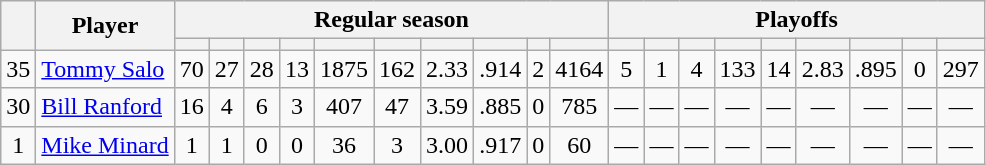<table class="wikitable plainrowheaders" style="text-align:center;">
<tr>
<th scope="col" rowspan="2"></th>
<th scope="col" rowspan="2">Player</th>
<th scope=colgroup colspan=10>Regular season</th>
<th scope=colgroup colspan=9>Playoffs</th>
</tr>
<tr>
<th scope="col"></th>
<th scope="col"></th>
<th scope="col"></th>
<th scope="col"></th>
<th scope="col"></th>
<th scope="col"></th>
<th scope="col"></th>
<th scope="col"></th>
<th scope="col"></th>
<th scope="col"></th>
<th scope="col"></th>
<th scope="col"></th>
<th scope="col"></th>
<th scope="col"></th>
<th scope="col"></th>
<th scope="col"></th>
<th scope="col"></th>
<th scope="col"></th>
<th scope="col"></th>
</tr>
<tr>
<td scope="row">35</td>
<td align="left"><a href='#'>Tommy Salo</a></td>
<td>70</td>
<td>27</td>
<td>28</td>
<td>13</td>
<td>1875</td>
<td>162</td>
<td>2.33</td>
<td>.914</td>
<td>2</td>
<td>4164</td>
<td>5</td>
<td>1</td>
<td>4</td>
<td>133</td>
<td>14</td>
<td>2.83</td>
<td>.895</td>
<td>0</td>
<td>297</td>
</tr>
<tr>
<td scope="row">30</td>
<td align="left"><a href='#'>Bill Ranford</a></td>
<td>16</td>
<td>4</td>
<td>6</td>
<td>3</td>
<td>407</td>
<td>47</td>
<td>3.59</td>
<td>.885</td>
<td>0</td>
<td>785</td>
<td>—</td>
<td>—</td>
<td>—</td>
<td>—</td>
<td>—</td>
<td>—</td>
<td>—</td>
<td>—</td>
<td>—</td>
</tr>
<tr>
<td scope="row">1</td>
<td align="left"><a href='#'>Mike Minard</a></td>
<td>1</td>
<td>1</td>
<td>0</td>
<td>0</td>
<td>36</td>
<td>3</td>
<td>3.00</td>
<td>.917</td>
<td>0</td>
<td>60</td>
<td>—</td>
<td>—</td>
<td>—</td>
<td>—</td>
<td>—</td>
<td>—</td>
<td>—</td>
<td>—</td>
<td>—</td>
</tr>
</table>
